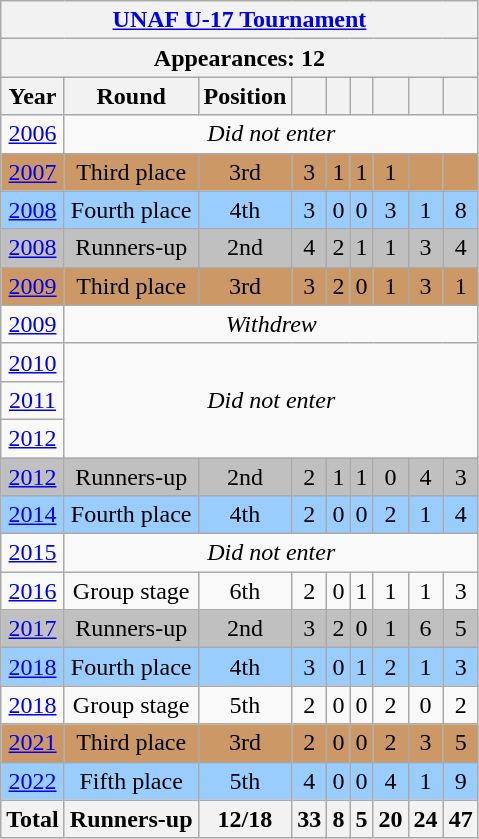<table class="wikitable" style="text-align: center;">
<tr>
<th colspan=9><a href='#'>UNAF U-17 Tournament</a></th>
</tr>
<tr>
<th colspan=9>Appearances: 12</th>
</tr>
<tr>
<th>Year</th>
<th>Round</th>
<th>Position</th>
<th></th>
<th></th>
<th></th>
<th></th>
<th></th>
<th></th>
</tr>
<tr>
<td> <a href='#'>2006</a></td>
<td colspan=8 rowspan=1><em>Did not enter</em></td>
</tr>
<tr bgcolor=#cc9966>
<td> <a href='#'>2007</a></td>
<td>Third place</td>
<td>3rd</td>
<td>3</td>
<td>1</td>
<td>1</td>
<td>1</td>
<td></td>
<td></td>
</tr>
<tr bgcolor=#9acdff>
<td> <a href='#'>2008</a></td>
<td>Fourth place</td>
<td>4th</td>
<td>3</td>
<td>0</td>
<td>0</td>
<td>3</td>
<td>1</td>
<td>8</td>
</tr>
<tr bgcolor=silver>
<td> <a href='#'>2008</a></td>
<td>Runners-up</td>
<td>2nd</td>
<td>4</td>
<td>2</td>
<td>1</td>
<td>1</td>
<td>3</td>
<td>4</td>
</tr>
<tr bgcolor=#cc9966>
<td> <a href='#'>2009</a></td>
<td>Third place</td>
<td>3rd</td>
<td>3</td>
<td>2</td>
<td>0</td>
<td>1</td>
<td>3</td>
<td>1</td>
</tr>
<tr>
<td> <a href='#'>2009</a></td>
<td colspan=8 rowspan=1><em>Withdrew</em></td>
</tr>
<tr>
<td> <a href='#'>2010</a></td>
<td colspan=8 rowspan=3><em>Did not enter</em></td>
</tr>
<tr>
<td> <a href='#'>2011</a></td>
</tr>
<tr>
<td> <a href='#'>2012</a></td>
</tr>
<tr bgcolor=silver>
<td> <a href='#'>2012</a></td>
<td>Runners-up</td>
<td>2nd</td>
<td>2</td>
<td>1</td>
<td>1</td>
<td>0</td>
<td>4</td>
<td>3</td>
</tr>
<tr bgcolor=#9acdff>
<td> <a href='#'>2014</a></td>
<td>Fourth place</td>
<td>4th</td>
<td>2</td>
<td>0</td>
<td>0</td>
<td>2</td>
<td>1</td>
<td>4</td>
</tr>
<tr>
<td> <a href='#'>2015</a></td>
<td colspan=8 rowspan=1><em>Did not enter</em></td>
</tr>
<tr>
<td> <a href='#'>2016</a></td>
<td>Group stage</td>
<td>6th</td>
<td>2</td>
<td>0</td>
<td>1</td>
<td>1</td>
<td>1</td>
<td>3</td>
</tr>
<tr bgcolor=silver>
<td> <a href='#'>2017</a></td>
<td>Runners-up</td>
<td>2nd</td>
<td>3</td>
<td>2</td>
<td>0</td>
<td>1</td>
<td>6</td>
<td>5</td>
</tr>
<tr bgcolor=#9acdff>
<td> <a href='#'>2018</a></td>
<td>Fourth place</td>
<td>4th</td>
<td>3</td>
<td>0</td>
<td>1</td>
<td>2</td>
<td>1</td>
<td>3</td>
</tr>
<tr>
<td> <a href='#'>2018</a></td>
<td>Group stage</td>
<td>5th</td>
<td>2</td>
<td>0</td>
<td>0</td>
<td>2</td>
<td>0</td>
<td>2</td>
</tr>
<tr bgcolor=#cc9966>
<td> <a href='#'>2021</a></td>
<td>Third place</td>
<td>3rd</td>
<td>2</td>
<td>0</td>
<td>0</td>
<td>2</td>
<td>3</td>
<td>5</td>
</tr>
<tr bgcolor=#9acdff>
<td> <a href='#'>2022</a></td>
<td>Fifth place</td>
<td>5th</td>
<td>4</td>
<td>0</td>
<td>0</td>
<td>4</td>
<td>1</td>
<td>9</td>
</tr>
<tr>
<th>Total</th>
<th>Runners-up</th>
<th>12/18</th>
<th>33</th>
<th>8</th>
<th>5</th>
<th>20</th>
<th>24</th>
<th>47</th>
</tr>
</table>
